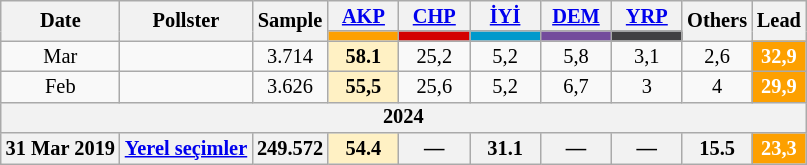<table class="wikitable mw-collapsible" style="text-align:center; font-size:85%; line-height:14px;">
<tr>
<th rowspan="2">Date</th>
<th rowspan="2">Pollster</th>
<th rowspan="2">Sample</th>
<th style="width:3em;"><a href='#'>AKP</a></th>
<th style="width:3em;"><a href='#'>CHP</a></th>
<th style="width:3em;"><a href='#'>İYİ</a></th>
<th style="width:3em;"><a href='#'>DEM</a></th>
<th style="width:3em;"><a href='#'>YRP</a></th>
<th rowspan="2">Others</th>
<th rowspan="2">Lead</th>
</tr>
<tr>
<th style="background:#fda000;"></th>
<th style="background:#d40000;"></th>
<th style="background:#0099cc;"></th>
<th style="background:#734B9C;"></th>
<th style="background:#414042;"></th>
</tr>
<tr>
<td>Mar</td>
<td></td>
<td>3.714</td>
<td style="background:#FFF1C4"><strong>58.1</strong></td>
<td>25,2</td>
<td>5,2</td>
<td>5,8</td>
<td>3,1</td>
<td>2,6</td>
<th style="background:#fda000; color:white;">32,9</th>
</tr>
<tr>
<td>Feb</td>
<td></td>
<td>3.626</td>
<td style="background:#FFF1C4"><strong>55,5</strong></td>
<td>25,6</td>
<td>5,2</td>
<td>6,7</td>
<td>3</td>
<td>4</td>
<th style="background:#fda000; color:white;">29,9</th>
</tr>
<tr>
<th colspan="10">2024</th>
</tr>
<tr>
<th>31 Mar 2019</th>
<th><a href='#'>Yerel seçimler</a></th>
<th>249.572</th>
<th style="background:#FFF1C4"><strong>54.4</strong></th>
<th>—</th>
<th>31.1</th>
<th>—</th>
<th>—</th>
<th>15.5</th>
<th style="background:#fda000; color:white;">23,3</th>
</tr>
</table>
